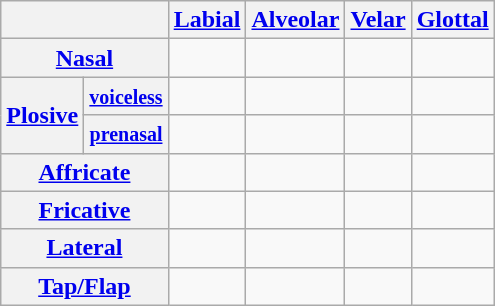<table class="wikitable" style="text-align:center;">
<tr>
<th colspan="2"></th>
<th><a href='#'>Labial</a></th>
<th><a href='#'>Alveolar</a></th>
<th><a href='#'>Velar</a></th>
<th><a href='#'>Glottal</a></th>
</tr>
<tr>
<th colspan="2"><a href='#'>Nasal</a></th>
<td></td>
<td></td>
<td></td>
<td></td>
</tr>
<tr>
<th rowspan="2"><a href='#'>Plosive</a></th>
<th><small><a href='#'>voiceless</a></small></th>
<td></td>
<td></td>
<td></td>
<td></td>
</tr>
<tr>
<th><small><a href='#'>prenasal</a></small></th>
<td></td>
<td></td>
<td></td>
<td></td>
</tr>
<tr>
<th colspan="2"><a href='#'>Affricate</a></th>
<td></td>
<td></td>
<td></td>
<td></td>
</tr>
<tr>
<th colspan="2"><a href='#'>Fricative</a></th>
<td></td>
<td></td>
<td></td>
<td></td>
</tr>
<tr>
<th colspan="2"><a href='#'>Lateral</a></th>
<td></td>
<td></td>
<td></td>
<td></td>
</tr>
<tr>
<th colspan="2"><a href='#'>Tap/Flap</a></th>
<td></td>
<td></td>
<td></td>
<td></td>
</tr>
</table>
